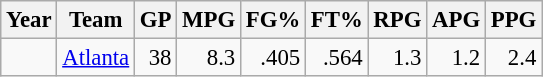<table class="wikitable sortable" style="font-size:95%; text-align:right;">
<tr>
<th>Year</th>
<th>Team</th>
<th>GP</th>
<th>MPG</th>
<th>FG%</th>
<th>FT%</th>
<th>RPG</th>
<th>APG</th>
<th>PPG</th>
</tr>
<tr>
<td style="text-align:left;"></td>
<td style="text-align:left;"><a href='#'>Atlanta</a></td>
<td>38</td>
<td>8.3</td>
<td>.405</td>
<td>.564</td>
<td>1.3</td>
<td>1.2</td>
<td>2.4</td>
</tr>
</table>
